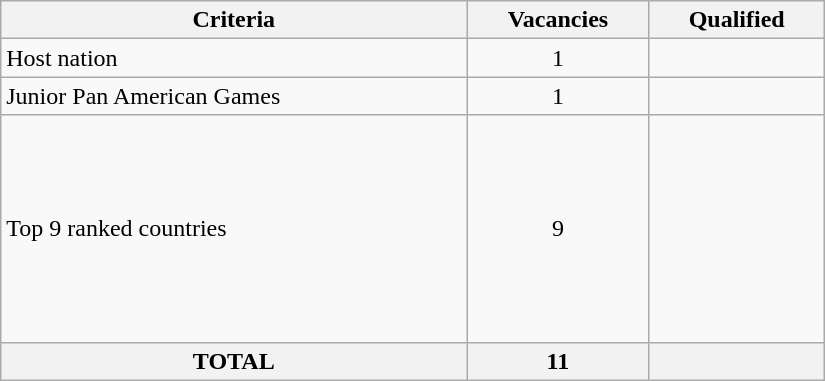<table class = "wikitable" width=550>
<tr>
<th>Criteria</th>
<th>Vacancies</th>
<th>Qualified</th>
</tr>
<tr>
<td>Host nation</td>
<td align="center">1</td>
<td></td>
</tr>
<tr>
<td>Junior Pan American Games</td>
<td align="center">1</td>
<td></td>
</tr>
<tr>
<td>Top 9 ranked countries</td>
<td align="center">9</td>
<td><br><br><br><br><br><br><br><br></td>
</tr>
<tr>
<th>TOTAL</th>
<th>11</th>
<th></th>
</tr>
</table>
